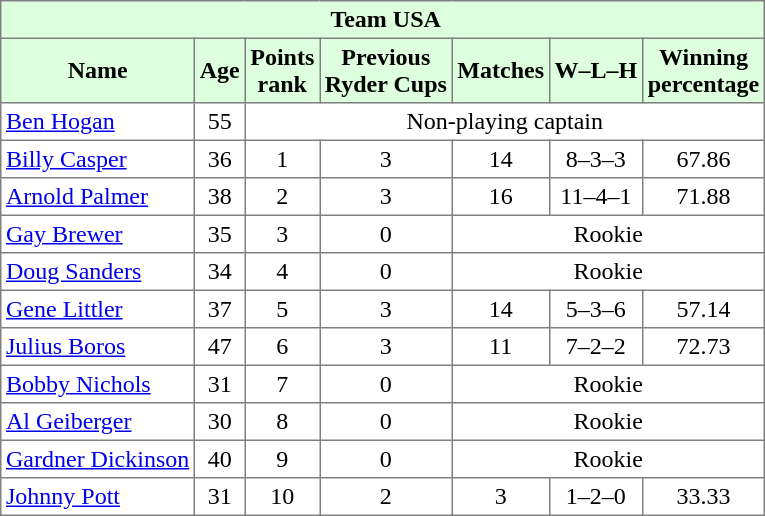<table border="1" cellpadding="3" style="border-collapse: collapse;text-align:center">
<tr style="background:#dfd;">
<td colspan="7"> <strong>Team USA</strong></td>
</tr>
<tr style="background:#dfd;">
<th>Name</th>
<th>Age</th>
<th>Points<br>rank</th>
<th>Previous<br>Ryder Cups</th>
<th>Matches</th>
<th>W–L–H</th>
<th>Winning<br>percentage</th>
</tr>
<tr>
<td align=left><a href='#'>Ben Hogan</a></td>
<td>55</td>
<td colspan="5">Non-playing captain</td>
</tr>
<tr>
<td align=left><a href='#'>Billy Casper</a></td>
<td>36</td>
<td>1</td>
<td>3</td>
<td>14</td>
<td>8–3–3</td>
<td>67.86</td>
</tr>
<tr>
<td align=left><a href='#'>Arnold Palmer</a></td>
<td>38</td>
<td>2</td>
<td>3</td>
<td>16</td>
<td>11–4–1</td>
<td>71.88</td>
</tr>
<tr>
<td align=left><a href='#'>Gay Brewer</a></td>
<td>35</td>
<td>3</td>
<td>0</td>
<td colspan="3">Rookie</td>
</tr>
<tr>
<td align=left><a href='#'>Doug Sanders</a></td>
<td>34</td>
<td>4</td>
<td>0</td>
<td colspan="3">Rookie</td>
</tr>
<tr>
<td align=left><a href='#'>Gene Littler</a></td>
<td>37</td>
<td>5</td>
<td>3</td>
<td>14</td>
<td>5–3–6</td>
<td>57.14</td>
</tr>
<tr>
<td align=left><a href='#'>Julius Boros</a></td>
<td>47</td>
<td>6</td>
<td>3</td>
<td>11</td>
<td>7–2–2</td>
<td>72.73</td>
</tr>
<tr>
<td align=left><a href='#'>Bobby Nichols</a></td>
<td>31</td>
<td>7</td>
<td>0</td>
<td colspan="3">Rookie</td>
</tr>
<tr>
<td align=left><a href='#'>Al Geiberger</a></td>
<td>30</td>
<td>8</td>
<td>0</td>
<td colspan="3">Rookie</td>
</tr>
<tr>
<td align=left><a href='#'>Gardner Dickinson</a></td>
<td>40</td>
<td>9</td>
<td>0</td>
<td colspan="3">Rookie</td>
</tr>
<tr>
<td align=left><a href='#'>Johnny Pott</a></td>
<td>31</td>
<td>10</td>
<td>2</td>
<td>3</td>
<td>1–2–0</td>
<td>33.33</td>
</tr>
</table>
